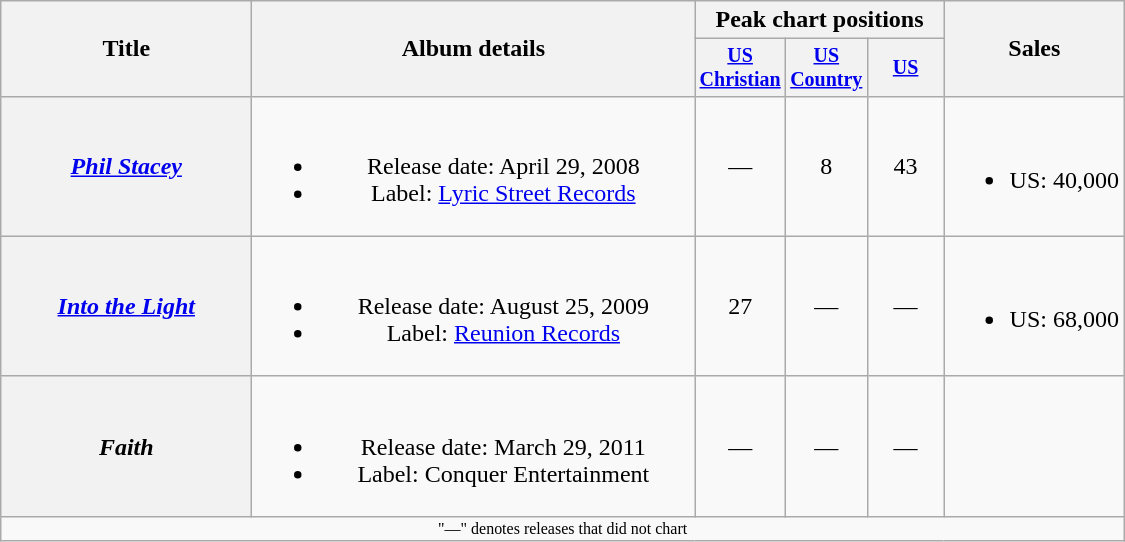<table class="wikitable plainrowheaders" style="text-align:center;">
<tr>
<th rowspan="2" style="width:10em;">Title</th>
<th rowspan="2" style="width:18em;">Album details</th>
<th colspan="3">Peak chart positions</th>
<th rowspan="2">Sales</th>
</tr>
<tr style="font-size:smaller;">
<th style="width:45px;"><a href='#'>US Christian</a></th>
<th style="width:45px;"><a href='#'>US Country</a></th>
<th style="width:45px;"><a href='#'>US</a></th>
</tr>
<tr>
<th scope="row"><em><a href='#'>Phil Stacey</a></em></th>
<td><br><ul><li>Release date: April 29, 2008</li><li>Label: <a href='#'>Lyric Street Records</a></li></ul></td>
<td>—</td>
<td>8</td>
<td>43</td>
<td><br><ul><li>US: 40,000</li></ul></td>
</tr>
<tr>
<th scope="row"><em><a href='#'>Into the Light</a></em></th>
<td><br><ul><li>Release date: August 25, 2009</li><li>Label: <a href='#'>Reunion Records</a></li></ul></td>
<td>27</td>
<td>—</td>
<td>—</td>
<td><br><ul><li>US: 68,000</li></ul></td>
</tr>
<tr>
<th scope="row"><em>Faith</em></th>
<td><br><ul><li>Release date: March 29, 2011</li><li>Label: Conquer Entertainment</li></ul></td>
<td>—</td>
<td>—</td>
<td>—</td>
<td></td>
</tr>
<tr>
<td colspan="6" style="font-size:8pt">"—" denotes releases that did not chart</td>
</tr>
</table>
